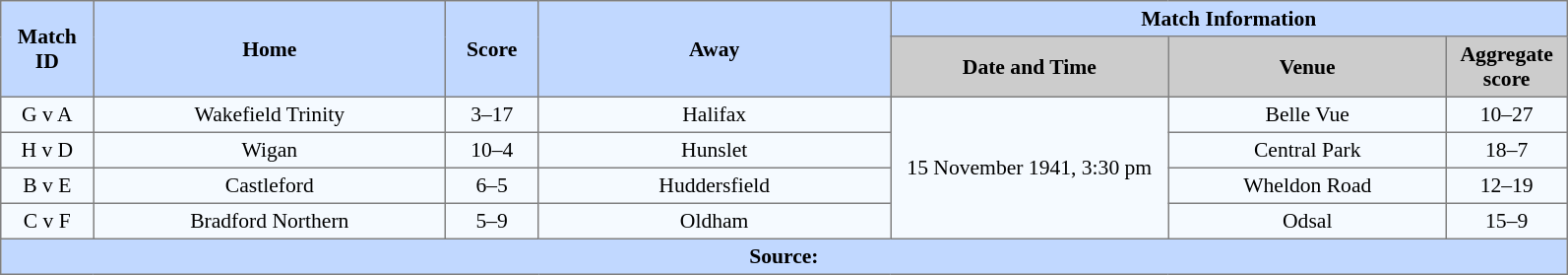<table border=1 style="border-collapse:collapse; font-size:90%; text-align:center;" cellpadding=3 cellspacing=0 width=84%>
<tr bgcolor=#C1D8FF>
<th scope="col" rowspan=2 width=5%>Match ID</th>
<th scope="col" rowspan=2 width=19%>Home</th>
<th scope="col" rowspan=2 width=5%>Score</th>
<th scope="col" rowspan=2 width=19%>Away</th>
<th colspan=3>Match Information</th>
</tr>
<tr bgcolor=#CCCCCC>
<th scope="col" width=15%>Date and Time</th>
<th scope="col" width=15%>Venue</th>
<th scope="col" width=6%>Aggregate score</th>
</tr>
<tr bgcolor=#F5FAFF>
<td>G v A</td>
<td>Wakefield Trinity</td>
<td>3–17</td>
<td>Halifax</td>
<td rowspan=4>15 November 1941, 3:30 pm</td>
<td>Belle Vue</td>
<td>10–27</td>
</tr>
<tr bgcolor=#F5FAFF>
<td>H v D</td>
<td>Wigan</td>
<td>10–4</td>
<td>Hunslet</td>
<td>Central Park</td>
<td>18–7</td>
</tr>
<tr bgcolor=#F5FAFF>
<td>B v E</td>
<td>Castleford</td>
<td>6–5</td>
<td>Huddersfield</td>
<td>Wheldon Road</td>
<td>12–19</td>
</tr>
<tr bgcolor=#F5FAFF>
<td>C v F</td>
<td>Bradford Northern</td>
<td>5–9</td>
<td>Oldham</td>
<td>Odsal</td>
<td>15–9</td>
</tr>
<tr style="background:#c1d8ff;">
<th colspan=7>Source:</th>
</tr>
</table>
